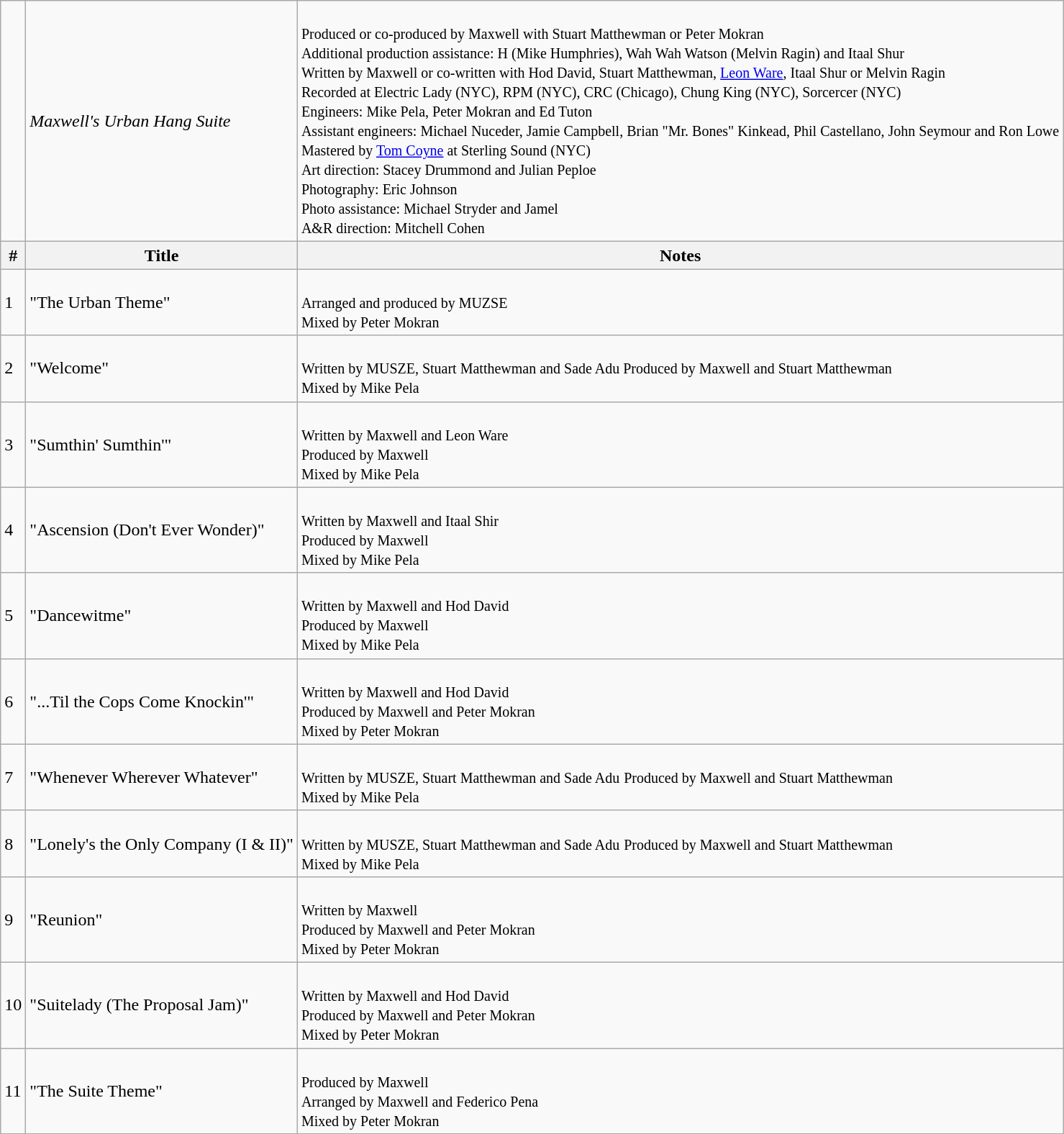<table class="wikitable">
<tr>
<td></td>
<td><em>Maxwell's Urban Hang Suite</em></td>
<td><br><small>Produced or co-produced by Maxwell with Stuart Matthewman or Peter Mokran <br>Additional production assistance: H (Mike Humphries), Wah Wah Watson (Melvin Ragin) and Itaal Shur <br>Written by Maxwell or co-written with Hod David, Stuart Matthewman, <a href='#'>Leon Ware</a>, Itaal Shur or Melvin Ragin <br>Recorded at Electric Lady (NYC), RPM (NYC), CRC (Chicago), Chung King (NYC), Sorcercer (NYC) <br>Engineers: Mike Pela, Peter Mokran and Ed Tuton <br>Assistant engineers: Michael Nuceder, Jamie Campbell, Brian "Mr. Bones" Kinkead, Phil Castellano, John Seymour and Ron Lowe <br>Mastered by <a href='#'>Tom Coyne</a> at Sterling Sound (NYC) <br>Art direction: Stacey Drummond and Julian Peploe <br>Photography: Eric Johnson <br>Photo assistance: Michael Stryder and Jamel <br>A&R direction: Mitchell Cohen</small></td>
</tr>
<tr>
<th>#</th>
<th>Title</th>
<th>Notes</th>
</tr>
<tr>
<td>1</td>
<td>"The Urban Theme"</td>
<td><br><small>Arranged and produced by MUZSE <br>Mixed by Peter Mokran</small></td>
</tr>
<tr>
<td>2</td>
<td>"Welcome"</td>
<td><br><small>Written by MUSZE, Stuart Matthewman and Sade Adu Produced by Maxwell and Stuart Matthewman <br>Mixed by Mike Pela</small></td>
</tr>
<tr>
<td>3</td>
<td>"Sumthin' Sumthin'"</td>
<td><br><small>Written by Maxwell and Leon Ware <br>Produced by Maxwell <br>Mixed by Mike Pela</small></td>
</tr>
<tr>
<td>4</td>
<td>"Ascension (Don't Ever Wonder)"</td>
<td><br><small>Written by Maxwell and Itaal Shir <br>Produced by Maxwell <br>Mixed by Mike Pela</small></td>
</tr>
<tr>
<td>5</td>
<td>"Dancewitme"</td>
<td><br><small>Written by Maxwell and Hod David <br>Produced by Maxwell <br>Mixed by Mike Pela</small></td>
</tr>
<tr>
<td>6</td>
<td>"...Til the Cops Come Knockin'"</td>
<td><br><small>Written by Maxwell and Hod David <br>Produced by Maxwell and Peter Mokran <br>Mixed by Peter Mokran</small></td>
</tr>
<tr>
<td>7</td>
<td>"Whenever Wherever Whatever"</td>
<td><br><small>Written by MUSZE, Stuart Matthewman and Sade Adu</small> <small>Produced by Maxwell and Stuart Matthewman <br>Mixed by Mike Pela</small></td>
</tr>
<tr>
<td>8</td>
<td>"Lonely's the Only Company (I & II)"</td>
<td><br><small>Written by MUSZE, Stuart Matthewman and Sade Adu</small> <small>Produced by Maxwell and Stuart Matthewman <br>Mixed by Mike Pela</small></td>
</tr>
<tr>
<td>9</td>
<td>"Reunion"</td>
<td><br><small>Written by Maxwell <br>Produced by Maxwell and Peter Mokran <br>Mixed by Peter Mokran</small></td>
</tr>
<tr>
<td>10</td>
<td>"Suitelady (The Proposal Jam)"</td>
<td><br><small>Written by Maxwell and Hod David <br>Produced by Maxwell and Peter Mokran <br>Mixed by Peter Mokran</small></td>
</tr>
<tr>
<td>11</td>
<td>"The Suite Theme"</td>
<td><br><small>Produced by Maxwell <br>Arranged by Maxwell and Federico Pena <br>Mixed by Peter Mokran</small></td>
</tr>
</table>
